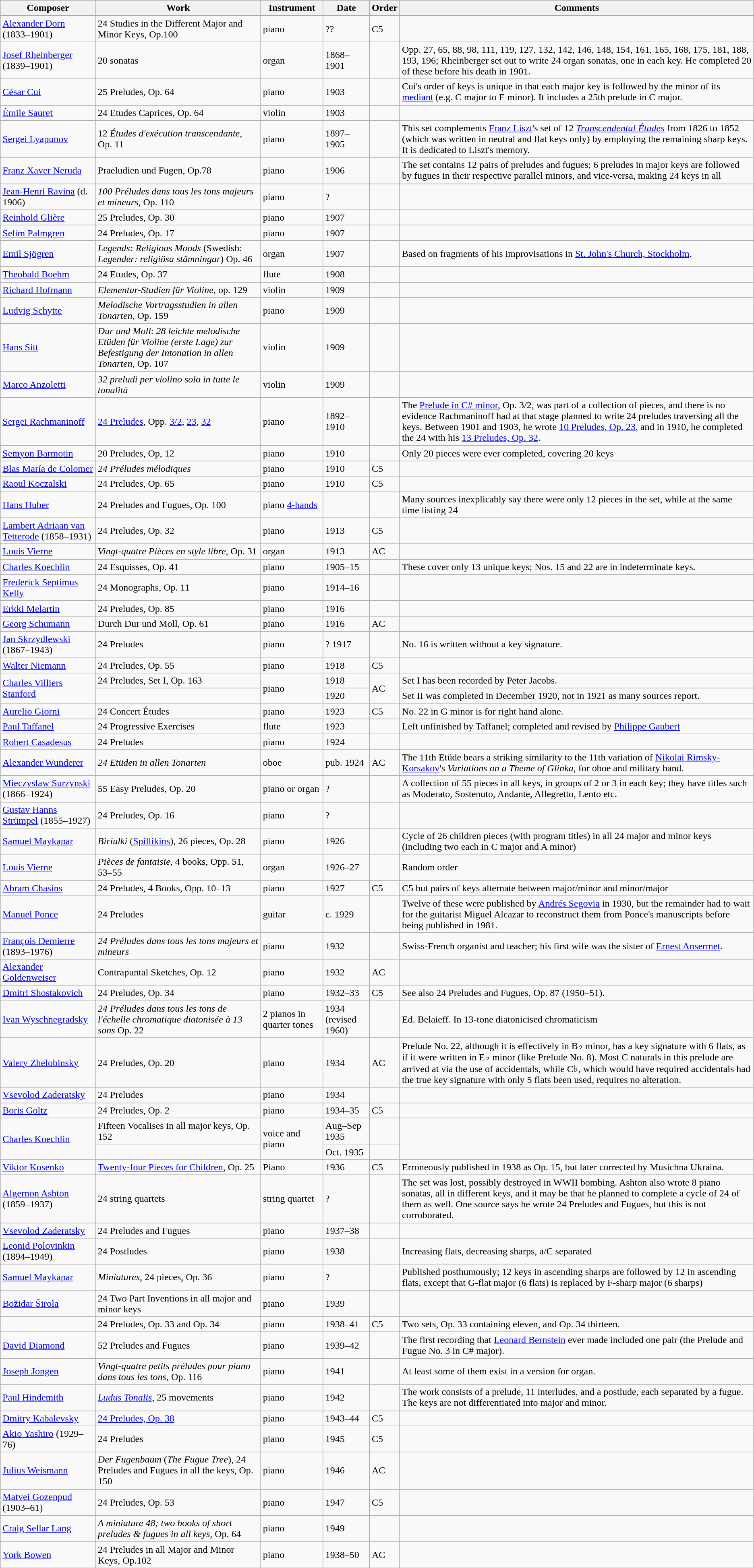<table class="sortable wikitable">
<tr>
<th>Composer</th>
<th>Work</th>
<th>Instrument</th>
<th>Date</th>
<th>Order</th>
<th>Comments</th>
</tr>
<tr>
<td><a href='#'>Alexander Dorn</a> (1833–1901)</td>
<td>24 Studies in the Different Major and Minor Keys, Op.100</td>
<td>piano</td>
<td>??</td>
<td>C5</td>
<td></td>
</tr>
<tr>
<td><a href='#'>Josef Rheinberger</a> (1839–1901)</td>
<td>20 sonatas</td>
<td>organ</td>
<td>1868–1901</td>
<td></td>
<td>Opp. 27, 65, 88, 98, 111, 119, 127, 132, 142, 146, 148, 154, 161, 165, 168, 175, 181, 188, 193, 196; Rheinberger set out to write 24 organ sonatas, one in each key. He completed 20 of these before his death in 1901.</td>
</tr>
<tr>
<td><a href='#'>César Cui</a></td>
<td>25 Preludes, Op. 64</td>
<td>piano</td>
<td>1903</td>
<td></td>
<td> Cui's order of keys is unique in that each major key is followed by the minor of its <a href='#'>mediant</a> (e.g. C major to E minor). It includes a 25th prelude in C major.</td>
</tr>
<tr>
<td><a href='#'>Émile Sauret</a></td>
<td>24 Etudes Caprices, Op. 64</td>
<td>violin</td>
<td>1903</td>
<td></td>
<td></td>
</tr>
<tr>
<td><a href='#'>Sergei Lyapunov</a></td>
<td>12 <em>Études d'exécution transcendante</em>, Op. 11</td>
<td>piano</td>
<td>1897–1905</td>
<td></td>
<td>This set complements <a href='#'>Franz Liszt</a>'s set of 12 <em><a href='#'>Transcendental Études</a></em> from 1826 to 1852 (which was written in neutral and flat keys only) by employing the remaining sharp keys. It is dedicated to Liszt's memory.</td>
</tr>
<tr>
<td><a href='#'>Franz Xaver Neruda</a></td>
<td>Praeludien und Fugen, Op.78</td>
<td>piano</td>
<td>1906</td>
<td></td>
<td>The set contains 12 pairs of preludes and fugues; 6 preludes in major keys are followed by fugues in their respective parallel minors, and vice-versa, making 24 keys in all</td>
</tr>
<tr>
<td><a href='#'>Jean-Henri Ravina</a> (d. 1906)</td>
<td><em>100 Préludes dans tous les tons majeurs et mineurs</em>, Op. 110</td>
<td>piano</td>
<td>?</td>
<td></td>
<td></td>
</tr>
<tr>
<td><a href='#'>Reinhold Glière</a></td>
<td>25 Preludes, Op. 30</td>
<td>piano</td>
<td>1907</td>
<td></td>
<td></td>
</tr>
<tr>
<td><a href='#'>Selim Palmgren</a></td>
<td>24 Preludes, Op. 17</td>
<td>piano</td>
<td>1907</td>
<td></td>
<td></td>
</tr>
<tr>
<td><a href='#'>Emil Sjögren</a></td>
<td><em>Legends: Religious Moods</em> (Swedish: <em>Legender: religiösa stämningar</em>) Op. 46</td>
<td>organ</td>
<td>1907</td>
<td></td>
<td>Based on fragments of his improvisations in <a href='#'>St. John's Church, Stockholm</a>.</td>
</tr>
<tr>
<td><a href='#'>Theobald Boehm</a></td>
<td>24 Etudes, Op. 37</td>
<td>flute</td>
<td>1908</td>
<td></td>
<td></td>
</tr>
<tr>
<td><a href='#'>Richard Hofmann</a></td>
<td><em>Elementar-Studien für Violine</em>, op. 129</td>
<td>violin</td>
<td>1909</td>
<td></td>
<td></td>
</tr>
<tr>
<td><a href='#'>Ludvig Schytte</a></td>
<td><em>Melodische Vortragsstudien in allen Tonarten</em>, Op. 159</td>
<td>piano</td>
<td>1909</td>
<td></td>
<td></td>
</tr>
<tr>
<td><a href='#'>Hans Sitt</a></td>
<td><em>Dur und Moll</em>: <em>28 leichte melodische Etüden für Violine (erste Lage) zur Befestigung der Intonation in allen Tonarten</em>, Op. 107</td>
<td>violin</td>
<td>1909</td>
<td></td>
<td></td>
</tr>
<tr>
<td><a href='#'>Marco Anzoletti</a></td>
<td><em>32 preludi per violino solo in tutte le tonalità</em></td>
<td>violin</td>
<td>1909</td>
<td></td>
<td></td>
</tr>
<tr>
<td><a href='#'>Sergei Rachmaninoff</a></td>
<td><a href='#'>24 Preludes</a>, Opp. <a href='#'>3/2</a>, <a href='#'>23</a>, <a href='#'>32</a></td>
<td>piano</td>
<td>1892–1910</td>
<td></td>
<td>The <a href='#'>Prelude in C# minor</a>, Op. 3/2, was part of a collection of pieces, and there is no evidence Rachmaninoff had at that stage planned to write 24 preludes traversing all the keys. Between 1901 and 1903, he wrote <a href='#'>10 Preludes, Op. 23</a>, and in 1910, he completed the 24 with his <a href='#'>13 Preludes, Op. 32</a>.</td>
</tr>
<tr>
<td><a href='#'>Semyon Barmotin</a></td>
<td>20 Preludes, Op, 12</td>
<td>piano</td>
<td>1910</td>
<td></td>
<td>Only 20 pieces were ever completed, covering 20 keys</td>
</tr>
<tr>
<td><a href='#'>Blas María de Colomer</a></td>
<td><em>24 Préludes mélodiques</em></td>
<td>piano</td>
<td>1910</td>
<td>C5</td>
<td></td>
</tr>
<tr>
<td><a href='#'>Raoul Koczalski</a></td>
<td>24 Preludes, Op. 65</td>
<td>piano</td>
<td>1910</td>
<td>C5</td>
<td></td>
</tr>
<tr>
<td><a href='#'>Hans Huber</a></td>
<td>24 Preludes and Fugues, Op. 100</td>
<td>piano <a href='#'>4-hands</a></td>
<td></td>
<td></td>
<td> Many sources inexplicably say there were only 12 pieces in the set, while at the same time listing 24</td>
</tr>
<tr>
<td><a href='#'>Lambert Adriaan van Tetterode</a> (1858–1931)</td>
<td>24 Preludes, Op. 32</td>
<td>piano</td>
<td>1913</td>
<td>C5</td>
<td></td>
</tr>
<tr>
<td><a href='#'>Louis Vierne</a></td>
<td><em>Vingt-quatre Pièces en style libre</em>, Op. 31</td>
<td>organ</td>
<td>1913</td>
<td>AC</td>
<td></td>
</tr>
<tr>
<td><a href='#'>Charles Koechlin</a></td>
<td>24 Esquisses, Op. 41</td>
<td>piano</td>
<td>1905–15</td>
<td></td>
<td> These cover only 13 unique keys; Nos. 15 and 22 are in indeterminate keys.</td>
</tr>
<tr>
<td><a href='#'>Frederick Septimus Kelly</a></td>
<td>24 Monographs, Op. 11</td>
<td>piano</td>
<td>1914–16</td>
<td></td>
<td></td>
</tr>
<tr>
<td><a href='#'>Erkki Melartin</a></td>
<td>24 Preludes, Op. 85</td>
<td>piano</td>
<td>1916</td>
<td></td>
<td></td>
</tr>
<tr>
<td><a href='#'>Georg Schumann</a></td>
<td>Durch Dur und Moll, Op. 61</td>
<td>piano</td>
<td>1916</td>
<td>AC</td>
<td></td>
</tr>
<tr>
<td><a href='#'>Jan Skrzydlewski</a> (1867–1943)</td>
<td>24 Preludes</td>
<td>piano</td>
<td>? 1917</td>
<td></td>
<td>No. 16 is written without a key signature.</td>
</tr>
<tr>
<td><a href='#'>Walter Niemann</a></td>
<td>24 Preludes, Op. 55</td>
<td>piano</td>
<td>1918</td>
<td>C5</td>
<td></td>
</tr>
<tr>
<td rowspan="2"><a href='#'>Charles Villiers Stanford</a></td>
<td>24 Preludes, Set I, Op. 163</td>
<td rowspan="2">piano</td>
<td>1918</td>
<td rowspan="2">AC</td>
<td>Set I has been recorded by Peter Jacobs.</td>
</tr>
<tr>
<td></td>
<td>1920</td>
<td>Set II was completed in December 1920, not in 1921 as many sources report.</td>
</tr>
<tr>
<td><a href='#'>Aurelio Giorni</a></td>
<td>24 Concert Études</td>
<td>piano</td>
<td>1923</td>
<td>C5</td>
<td> No. 22 in G minor is for right hand alone.</td>
</tr>
<tr>
<td><a href='#'>Paul Taffanel</a></td>
<td>24 Progressive Exercises</td>
<td>flute</td>
<td>1923</td>
<td></td>
<td> Left unfinished by Taffanel; completed and revised by <a href='#'>Philippe Gaubert</a></td>
</tr>
<tr>
<td><a href='#'>Robert Casadesus</a></td>
<td>24 Preludes</td>
<td>piano</td>
<td>1924</td>
<td></td>
<td></td>
</tr>
<tr>
<td><a href='#'>Alexander Wunderer</a></td>
<td><em>24 Etüden in allen Tonarten</em></td>
<td>oboe</td>
<td data-sort-value="1924">pub. 1924</td>
<td>AC</td>
<td> The 11th Etüde bears a striking similarity to the 11th variation of <a href='#'>Nikolai Rimsky-Korsakov</a>'s <em>Variations on a Theme of Glinka</em>, for oboe and military band.</td>
</tr>
<tr>
<td><a href='#'>Mieczyslaw Surzynski</a> (1866–1924)</td>
<td>55 Easy Preludes, Op. 20</td>
<td>piano or organ</td>
<td>?</td>
<td></td>
<td>A collection of 55 pieces in all keys, in groups of 2 or 3 in each key; they have titles such as Moderato, Sostenuto, Andante, Allegretto, Lento etc.</td>
</tr>
<tr>
<td><a href='#'>Gustav Hanns Strümpel</a> (1855–1927) </td>
<td>24 Preludes, Op. 16</td>
<td>piano</td>
<td>?</td>
<td></td>
<td></td>
</tr>
<tr>
<td><a href='#'>Samuel Maykapar</a></td>
<td><em>Biriulki</em> (<a href='#'>Spillikins</a>), 26 pieces, Op. 28</td>
<td>piano</td>
<td>1926</td>
<td></td>
<td>Cycle of 26 children pieces (with program titles) in all 24 major and minor keys (including two each in C major and A minor)</td>
</tr>
<tr>
<td><a href='#'>Louis Vierne</a></td>
<td><em>Pièces de fantaisie</em>, 4 books, Opp. 51, 53–55</td>
<td>organ</td>
<td>1926–27</td>
<td></td>
<td>Random order </td>
</tr>
<tr>
<td><a href='#'>Abram Chasins</a></td>
<td>24 Preludes, 4 Books, Opp. 10–13</td>
<td>piano</td>
<td>1927</td>
<td>C5 </td>
<td>C5 but pairs of keys alternate between major/minor and minor/major</td>
</tr>
<tr>
<td><a href='#'>Manuel Ponce</a></td>
<td>24 Preludes</td>
<td>guitar</td>
<td data-sort-value="1929">c. 1929</td>
<td></td>
<td>Twelve of these were published by <a href='#'>Andrés Segovia</a> in 1930, but the remainder had to wait for the guitarist Miguel Alcazar to reconstruct them from Ponce's manuscripts before being published in 1981.</td>
</tr>
<tr>
<td><a href='#'>François Demierre</a> (1893–1976)</td>
<td><em>24 Préludes dans tous les tons majeurs et mineurs</em></td>
<td>piano</td>
<td>1932</td>
<td></td>
<td>Swiss-French organist and teacher; his first wife was the sister of <a href='#'>Ernest Ansermet</a>.</td>
</tr>
<tr>
<td><a href='#'>Alexander Goldenweiser</a></td>
<td>Contrapuntal Sketches, Op. 12</td>
<td>piano</td>
<td>1932</td>
<td>AC</td>
<td></td>
</tr>
<tr>
<td><a href='#'>Dmitri Shostakovich</a></td>
<td>24 Preludes, Op. 34</td>
<td>piano</td>
<td>1932–33</td>
<td>C5</td>
<td> See also 24 Preludes and Fugues, Op. 87 (1950–51).</td>
</tr>
<tr>
<td><a href='#'>Ivan Wyschnegradsky</a></td>
<td><em>24 Préludes dans tous les tons de l'échelle chromatique diatonisée à 13 sons</em> Op. 22</td>
<td>2 pianos in quarter tones</td>
<td>1934 (revised 1960)</td>
<td></td>
<td>Ed. Belaieff. In 13-tone diatonicised chromaticism</td>
</tr>
<tr>
<td><a href='#'>Valery Zhelobinsky</a></td>
<td>24 Preludes, Op. 20</td>
<td>piano</td>
<td>1934</td>
<td>AC</td>
<td>Prelude No. 22, although it is effectively in B♭ minor, has a key signature with 6 flats, as if it were written in E♭ minor (like Prelude No. 8). Most C naturals in this prelude are arrived at via the use of accidentals, while C♭, which would have required accidentals had the true key signature with only 5 flats been used, requires no alteration.</td>
</tr>
<tr>
<td><a href='#'>Vsevolod Zaderatsky</a></td>
<td>24 Preludes</td>
<td>piano</td>
<td>1934</td>
<td></td>
<td></td>
</tr>
<tr>
<td><a href='#'>Boris Goltz</a></td>
<td>24 Preludes, Op. 2</td>
<td>piano</td>
<td>1934–35</td>
<td>C5</td>
<td></td>
</tr>
<tr>
<td rowspan="2"><a href='#'>Charles Koechlin</a></td>
<td>Fifteen Vocalises in all major keys, Op. 152</td>
<td rowspan="2">voice and piano</td>
<td data-sort-value="1935">Aug–Sep 1935</td>
<td></td>
<td rowspan="2"></td>
</tr>
<tr>
<td></td>
<td data-sort-value="1935">Oct. 1935</td>
<td></td>
</tr>
<tr>
<td><a href='#'>Viktor Kosenko</a></td>
<td><a href='#'>Twenty-four Pieces for Children</a>, Op. 25</td>
<td>Piano</td>
<td>1936</td>
<td>C5</td>
<td>Erroneously published in 1938 as Op. 15, but later corrected by Musichna Ukraina.</td>
</tr>
<tr>
<td><a href='#'>Algernon Ashton</a> (1859–1937)</td>
<td>24 string quartets</td>
<td>string quartet</td>
<td>?</td>
<td></td>
<td>The set was lost, possibly destroyed in WWII bombing. Ashton also wrote 8 piano sonatas, all in different keys, and it may be that he planned to complete a cycle of 24 of them as well. One source says he wrote 24 Preludes and Fugues, but this is not corroborated.</td>
</tr>
<tr>
<td><a href='#'>Vsevolod Zaderatsky</a></td>
<td>24 Preludes and Fugues</td>
<td>piano</td>
<td>1937–38</td>
<td></td>
<td></td>
</tr>
<tr>
<td><a href='#'>Leonid Polovinkin</a> (1894–1949)</td>
<td>24 Postludes</td>
<td>piano</td>
<td>1938</td>
<td></td>
<td>Increasing flats, decreasing sharps, a/C separated </td>
</tr>
<tr>
<td><a href='#'>Samuel Maykapar</a></td>
<td><em>Miniatures</em>, 24 pieces, Op. 36</td>
<td>piano</td>
<td>?</td>
<td></td>
<td>Published posthumously; 12 keys in ascending sharps are followed by 12 in ascending flats, except that G-flat major (6 flats) is replaced by F-sharp major (6 sharps)</td>
</tr>
<tr>
<td><a href='#'>Božidar Širola</a></td>
<td>24 Two Part Inventions in all major and minor keys</td>
<td>piano</td>
<td>1939</td>
<td></td>
<td></td>
</tr>
<tr>
<td></td>
<td>24 Preludes, Op. 33 and Op. 34</td>
<td>piano</td>
<td>1938–41</td>
<td>C5</td>
<td>Two sets, Op. 33 containing eleven, and Op. 34 thirteen.</td>
</tr>
<tr>
<td><a href='#'>David Diamond</a></td>
<td>52 Preludes and Fugues</td>
<td>piano</td>
<td>1939–42</td>
<td></td>
<td> The first recording that <a href='#'>Leonard Bernstein</a> ever made included one pair (the Prelude and Fugue No. 3 in C# major).</td>
</tr>
<tr>
<td><a href='#'>Joseph Jongen</a></td>
<td><em>Vingt-quatre petits préludes pour piano dans tous les tons</em>, Op. 116</td>
<td>piano</td>
<td>1941</td>
<td></td>
<td> At least some of them exist in a version for organ.</td>
</tr>
<tr>
<td><a href='#'>Paul Hindemith</a></td>
<td><em><a href='#'>Ludus Tonalis</a></em>, 25 movements</td>
<td>piano</td>
<td>1942</td>
<td></td>
<td>The work consists of a prelude, 11 interludes, and a postlude, each separated by a fugue. The keys are not differentiated into major and minor.</td>
</tr>
<tr>
<td><a href='#'>Dmitry Kabalevsky</a></td>
<td><a href='#'>24 Preludes, Op. 38</a></td>
<td>piano</td>
<td>1943–44</td>
<td>C5</td>
<td></td>
</tr>
<tr>
<td><a href='#'>Akio Yashiro</a> (1929–76)</td>
<td>24 Preludes</td>
<td>piano</td>
<td>1945</td>
<td>C5</td>
<td></td>
</tr>
<tr>
<td><a href='#'>Julius Weismann</a></td>
<td><em>Der Fugenbaum</em> (<em>The Fugue Tree</em>), 24 Preludes and Fugues in all the keys, Op. 150</td>
<td>piano</td>
<td>1946</td>
<td>AC</td>
<td></td>
</tr>
<tr>
<td><a href='#'>Matvei Gozenpud</a> (1903–61)</td>
<td>24 Preludes, Op. 53</td>
<td>piano</td>
<td>1947</td>
<td>C5</td>
<td></td>
</tr>
<tr>
<td><a href='#'>Craig Sellar Lang</a></td>
<td><em>A miniature 48; two books of short preludes & fugues in all keys</em>, Op. 64</td>
<td>piano</td>
<td>1949</td>
<td></td>
<td></td>
</tr>
<tr>
<td><a href='#'>York Bowen</a></td>
<td>24 Preludes in all Major and Minor Keys, Op.102</td>
<td>piano</td>
<td>1938–50</td>
<td>AC</td>
<td></td>
</tr>
<tr>
</tr>
</table>
